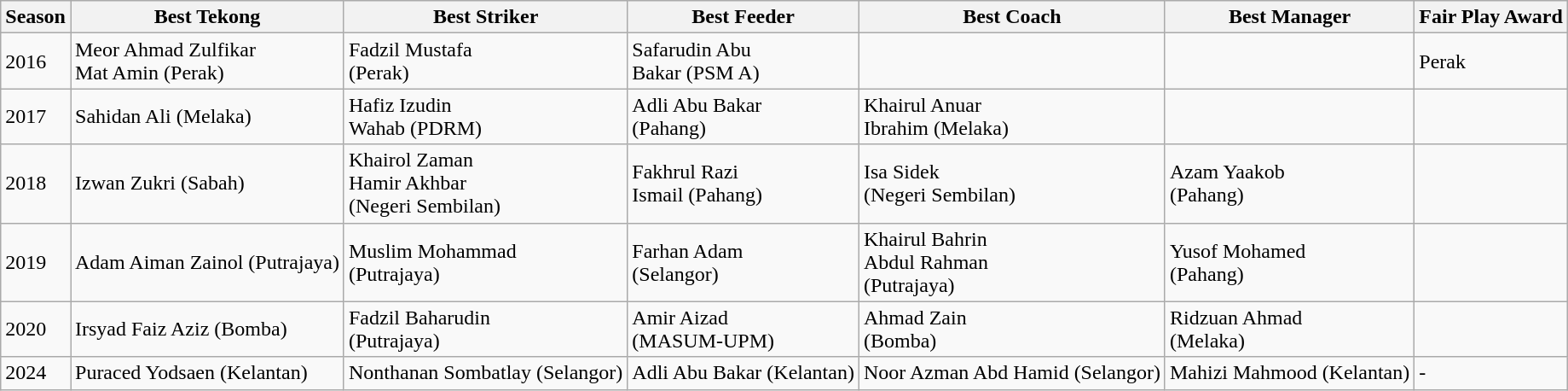<table class="wikitable sortable">
<tr>
<th>Season</th>
<th>Best Tekong</th>
<th>Best Striker</th>
<th>Best Feeder</th>
<th>Best Coach</th>
<th>Best Manager</th>
<th>Fair Play Award</th>
</tr>
<tr>
<td>2016</td>
<td>Meor Ahmad Zulfikar<br>Mat Amin (Perak)</td>
<td>Fadzil Mustafa<br>(Perak)</td>
<td>Safarudin Abu<br>Bakar (PSM A)</td>
<td></td>
<td></td>
<td>Perak</td>
</tr>
<tr>
<td>2017</td>
<td>Sahidan Ali (Melaka)</td>
<td>Hafiz Izudin<br>Wahab (PDRM)</td>
<td>Adli Abu Bakar<br>(Pahang)</td>
<td>Khairul Anuar<br>Ibrahim (Melaka)</td>
<td></td>
<td></td>
</tr>
<tr>
<td>2018</td>
<td>Izwan Zukri (Sabah)</td>
<td>Khairol Zaman<br>Hamir Akhbar<br>(Negeri Sembilan)</td>
<td>Fakhrul Razi<br>Ismail (Pahang)</td>
<td>Isa Sidek<br>(Negeri Sembilan)</td>
<td>Azam Yaakob<br>(Pahang)</td>
<td></td>
</tr>
<tr>
<td>2019</td>
<td>Adam Aiman Zainol (Putrajaya)</td>
<td>Muslim Mohammad<br>(Putrajaya)</td>
<td>Farhan Adam<br>(Selangor)</td>
<td>Khairul Bahrin<br>Abdul Rahman<br>(Putrajaya)</td>
<td>Yusof Mohamed<br>(Pahang)</td>
<td></td>
</tr>
<tr>
<td>2020</td>
<td>Irsyad Faiz Aziz (Bomba)</td>
<td>Fadzil Baharudin<br>(Putrajaya)</td>
<td>Amir Aizad<br>(MASUM-UPM)</td>
<td>Ahmad Zain<br>(Bomba)</td>
<td>Ridzuan Ahmad<br>(Melaka)</td>
<td></td>
</tr>
<tr>
<td>2024</td>
<td>Puraced Yodsaen (Kelantan)</td>
<td>Nonthanan Sombatlay (Selangor)</td>
<td>Adli Abu Bakar (Kelantan)</td>
<td>Noor Azman Abd Hamid (Selangor)</td>
<td>Mahizi Mahmood (Kelantan)</td>
<td>-</td>
</tr>
</table>
